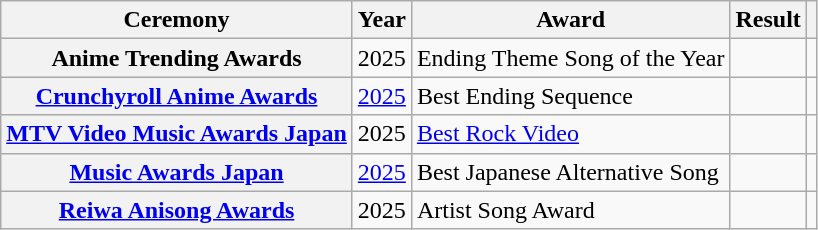<table class="wikitable plainrowheaders">
<tr>
<th scope="col">Ceremony</th>
<th scope="col">Year</th>
<th scope="col">Award</th>
<th scope="col">Result</th>
<th scope="col" class="unsortable"></th>
</tr>
<tr>
<th scope="row">Anime Trending Awards</th>
<td>2025</td>
<td>Ending Theme Song of the Year</td>
<td></td>
<td style="text-align:center"></td>
</tr>
<tr>
<th scope="row"><a href='#'>Crunchyroll Anime Awards</a></th>
<td><a href='#'>2025</a></td>
<td>Best Ending Sequence</td>
<td></td>
<td style="text-align:center"></td>
</tr>
<tr>
<th scope="row"><a href='#'>MTV Video Music Awards Japan</a></th>
<td>2025</td>
<td><a href='#'>Best Rock Video</a></td>
<td></td>
<td style="text-align:center"></td>
</tr>
<tr>
<th scope="row"><a href='#'>Music Awards Japan</a></th>
<td><a href='#'>2025</a></td>
<td>Best Japanese Alternative Song</td>
<td></td>
<td style="text-align:center;"></td>
</tr>
<tr>
<th scope="row"><a href='#'>Reiwa Anisong Awards</a></th>
<td>2025</td>
<td>Artist Song Award</td>
<td></td>
<td style="text-align:center;"></td>
</tr>
</table>
